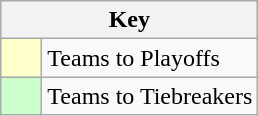<table class="wikitable" style="text-align: center;">
<tr>
<th colspan=2>Key</th>
</tr>
<tr>
<td style="background:#ffffcc; width:20px;"></td>
<td align=left>Teams to Playoffs</td>
</tr>
<tr>
<td style="background:#ccffcc; width:20px;"></td>
<td align=left>Teams to Tiebreakers</td>
</tr>
</table>
